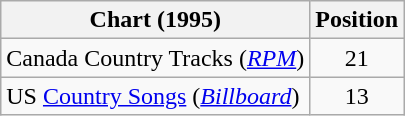<table class="wikitable">
<tr>
<th scope="col">Chart (1995)</th>
<th scope="col">Position</th>
</tr>
<tr>
<td>Canada Country Tracks (<em><a href='#'>RPM</a></em>)</td>
<td align="center">21</td>
</tr>
<tr>
<td>US <a href='#'>Country Songs</a> (<em><a href='#'>Billboard</a></em>)</td>
<td align="center">13</td>
</tr>
</table>
